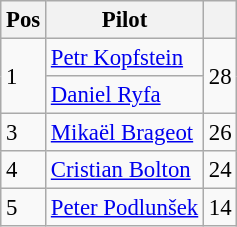<table class="wikitable" style="font-size: 95%;">
<tr>
<th>Pos</th>
<th>Pilot</th>
<th></th>
</tr>
<tr>
<td rowspan=2>1</td>
<td> <a href='#'>Petr Kopfstein</a></td>
<td rowspan=2 align="right">28</td>
</tr>
<tr>
<td> <a href='#'>Daniel Ryfa</a></td>
</tr>
<tr>
<td>3</td>
<td> <a href='#'>Mikaël Brageot</a></td>
<td align="right">26</td>
</tr>
<tr>
<td>4</td>
<td> <a href='#'>Cristian Bolton</a></td>
<td align="right">24</td>
</tr>
<tr>
<td>5</td>
<td> <a href='#'>Peter Podlunšek</a></td>
<td align="right">14</td>
</tr>
</table>
